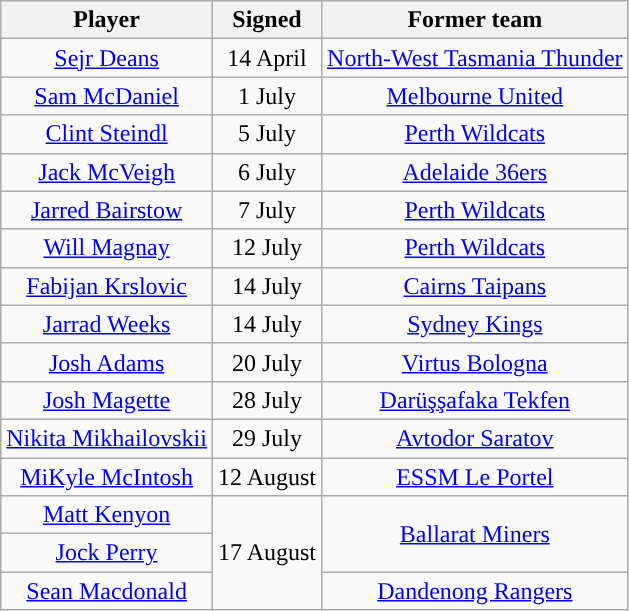<table class="wikitable sortable sortable" style="text-align: center">
<tr>
<th>Player</th>
<th>Signed</th>
<th>Former team</th>
</tr>
<tr>
<td><a href='#'>Sejr Deans</a></td>
<td>14 April</td>
<td><a href='#'>North-West Tasmania Thunder</a></td>
</tr>
<tr>
<td><a href='#'>Sam McDaniel</a></td>
<td>1 July</td>
<td><a href='#'>Melbourne United</a></td>
</tr>
<tr>
<td><a href='#'>Clint Steindl</a></td>
<td>5 July</td>
<td><a href='#'>Perth Wildcats</a></td>
</tr>
<tr>
<td><a href='#'>Jack McVeigh</a></td>
<td>6 July</td>
<td><a href='#'>Adelaide 36ers</a></td>
</tr>
<tr>
<td><a href='#'>Jarred Bairstow</a></td>
<td>7 July</td>
<td><a href='#'>Perth Wildcats</a></td>
</tr>
<tr>
<td><a href='#'>Will Magnay</a></td>
<td>12 July</td>
<td><a href='#'>Perth Wildcats</a></td>
</tr>
<tr>
<td><a href='#'>Fabijan Krslovic</a></td>
<td>14 July</td>
<td><a href='#'>Cairns Taipans</a></td>
</tr>
<tr>
<td><a href='#'>Jarrad Weeks</a></td>
<td>14 July</td>
<td><a href='#'>Sydney Kings</a></td>
</tr>
<tr>
<td><a href='#'>Josh Adams</a></td>
<td>20 July</td>
<td><a href='#'>Virtus Bologna</a></td>
</tr>
<tr>
<td><a href='#'>Josh Magette</a></td>
<td>28 July</td>
<td><a href='#'>Darüşşafaka Tekfen</a></td>
</tr>
<tr>
<td><a href='#'>Nikita Mikhailovskii</a></td>
<td>29 July</td>
<td><a href='#'>Avtodor Saratov</a></td>
</tr>
<tr>
<td><a href='#'>MiKyle McIntosh</a></td>
<td>12 August</td>
<td><a href='#'>ESSM Le Portel</a></td>
</tr>
<tr>
<td><a href='#'>Matt Kenyon</a></td>
<td rowspan="3">17 August</td>
<td rowspan="2"><a href='#'>Ballarat Miners</a></td>
</tr>
<tr>
<td><a href='#'>Jock Perry</a></td>
</tr>
<tr>
<td><a href='#'>Sean Macdonald</a></td>
<td><a href='#'>Dandenong Rangers</a></td>
</tr>
</table>
